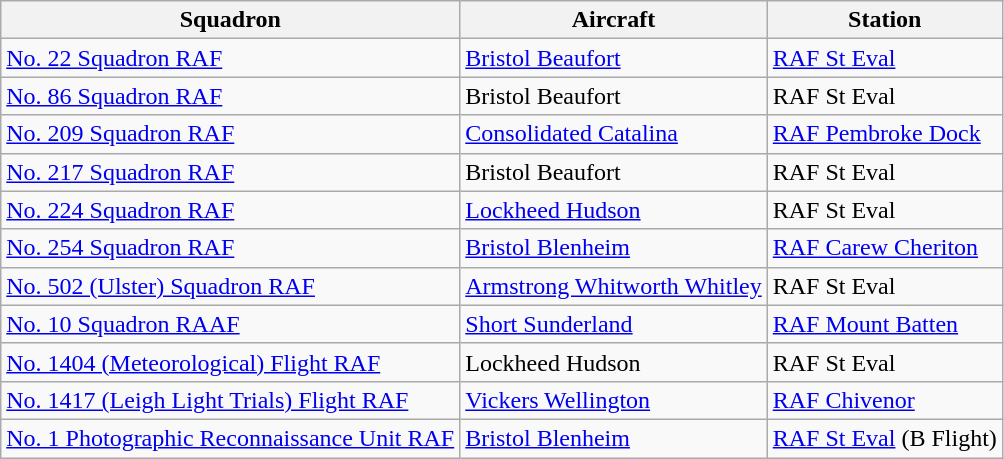<table class="wikitable">
<tr>
<th>Squadron</th>
<th>Aircraft</th>
<th>Station</th>
</tr>
<tr>
<td><a href='#'>No. 22 Squadron RAF</a></td>
<td><a href='#'>Bristol Beaufort</a></td>
<td><a href='#'>RAF St Eval</a></td>
</tr>
<tr>
<td><a href='#'>No. 86 Squadron RAF</a></td>
<td>Bristol Beaufort</td>
<td>RAF St Eval</td>
</tr>
<tr>
<td><a href='#'>No. 209 Squadron RAF</a></td>
<td><a href='#'>Consolidated Catalina</a></td>
<td><a href='#'>RAF Pembroke Dock</a></td>
</tr>
<tr>
<td><a href='#'>No. 217 Squadron RAF</a></td>
<td>Bristol Beaufort</td>
<td>RAF St Eval</td>
</tr>
<tr>
<td><a href='#'>No. 224 Squadron RAF</a></td>
<td><a href='#'>Lockheed Hudson</a></td>
<td>RAF St Eval</td>
</tr>
<tr>
<td><a href='#'>No. 254 Squadron RAF</a></td>
<td><a href='#'>Bristol Blenheim</a></td>
<td><a href='#'>RAF Carew Cheriton</a></td>
</tr>
<tr>
<td><a href='#'>No. 502 (Ulster) Squadron RAF</a></td>
<td><a href='#'>Armstrong Whitworth Whitley</a></td>
<td>RAF St Eval</td>
</tr>
<tr>
<td><a href='#'>No. 10 Squadron RAAF</a></td>
<td><a href='#'>Short Sunderland</a></td>
<td><a href='#'>RAF Mount Batten</a></td>
</tr>
<tr>
<td><a href='#'>No. 1404 (Meteorological) Flight RAF</a></td>
<td>Lockheed Hudson</td>
<td>RAF St Eval</td>
</tr>
<tr>
<td><a href='#'>No. 1417 (Leigh Light Trials) Flight RAF</a></td>
<td><a href='#'>Vickers Wellington</a></td>
<td><a href='#'>RAF Chivenor</a></td>
</tr>
<tr>
<td><a href='#'>No. 1 Photographic Reconnaissance Unit RAF</a></td>
<td><a href='#'>Bristol Blenheim</a></td>
<td><a href='#'>RAF St Eval</a> (B Flight)</td>
</tr>
</table>
